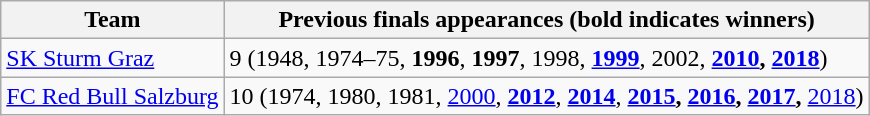<table class="wikitable">
<tr>
<th>Team</th>
<th>Previous finals appearances (bold indicates winners)</th>
</tr>
<tr>
<td><a href='#'>SK Sturm Graz</a></td>
<td>9 (1948, 1974–75, <strong>1996</strong>, <strong>1997</strong>, 1998, <strong><a href='#'>1999</a></strong>, 2002, <strong><a href='#'>2010</a>,</strong> <strong><a href='#'>2018</a></strong>)</td>
</tr>
<tr>
<td><a href='#'>FC Red Bull Salzburg</a></td>
<td>10 (1974, 1980, 1981, <a href='#'>2000</a>, <strong><a href='#'>2012</a></strong>, <strong><a href='#'>2014</a></strong>, <strong><a href='#'>2015</a>,</strong> <strong><a href='#'>2016</a>,</strong> <strong><a href='#'>2017</a>,</strong> <a href='#'>2018</a>)</td>
</tr>
</table>
